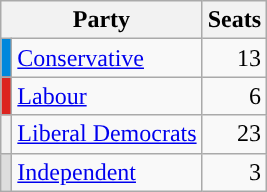<table class="wikitable">
<tr>
<th colspan=2>Party</th>
<th>Seats</th>
</tr>
<tr>
<th style="background-color: #0087DC"></th>
<td><a href='#'>Conservative</a></td>
<td align=right>13</td>
</tr>
<tr>
<th style="background-color: #DC241f"></th>
<td><a href='#'>Labour</a></td>
<td align=right>6</td>
</tr>
<tr>
<th style="background-color: "></th>
<td><a href='#'>Liberal Democrats</a></td>
<td align=right>23</td>
</tr>
<tr>
<th style="background-color: #DDDDDD"></th>
<td><a href='#'>Independent</a></td>
<td align=right>3</td>
</tr>
</table>
